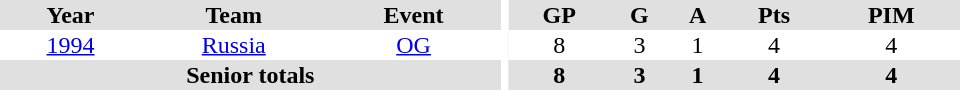<table border="0" cellpadding="1" cellspacing="0" ID="Table3" style="text-align:center; width:40em">
<tr ALIGN="center" bgcolor="#e0e0e0">
<th>Year</th>
<th>Team</th>
<th>Event</th>
<th rowspan="99" bgcolor="#ffffff"></th>
<th>GP</th>
<th>G</th>
<th>A</th>
<th>Pts</th>
<th>PIM</th>
</tr>
<tr>
<td><a href='#'>1994</a></td>
<td><a href='#'>Russia</a></td>
<td><a href='#'>OG</a></td>
<td>8</td>
<td>3</td>
<td>1</td>
<td>4</td>
<td>4</td>
</tr>
<tr bgcolor="#e0e0e0">
<th colspan="3">Senior totals</th>
<th>8</th>
<th>3</th>
<th>1</th>
<th>4</th>
<th>4</th>
</tr>
</table>
